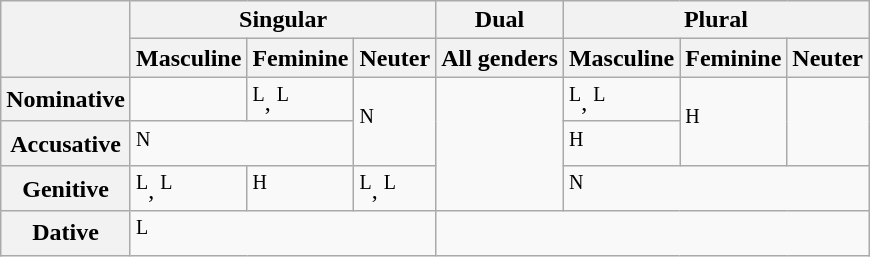<table class="wikitable">
<tr>
<th rowspan=2></th>
<th colspan=3>Singular</th>
<th>Dual</th>
<th colspan=3>Plural</th>
</tr>
<tr>
<th>Masculine</th>
<th>Feminine</th>
<th>Neuter</th>
<th>All genders</th>
<th>Masculine</th>
<th>Feminine</th>
<th>Neuter</th>
</tr>
<tr>
<th>Nominative</th>
<td></td>
<td><sup>L</sup>, <sup>L</sup></td>
<td rowspan=2><sup>N</sup></td>
<td rowspan=3></td>
<td><sup>L</sup>, <sup>L</sup></td>
<td rowspan=2><sup>H</sup></td>
<td rowspan=2></td>
</tr>
<tr>
<th>Accusative</th>
<td colspan=2><sup>N</sup></td>
<td><sup>H</sup></td>
</tr>
<tr>
<th>Genitive</th>
<td><sup>L</sup>, <sup>L</sup></td>
<td><sup>H</sup></td>
<td><sup>L</sup>, <sup>L</sup></td>
<td colspan=3><sup>N</sup></td>
</tr>
<tr>
<th>Dative</th>
<td colspan=3><sup>L</sup></td>
<td colspan=4></td>
</tr>
</table>
